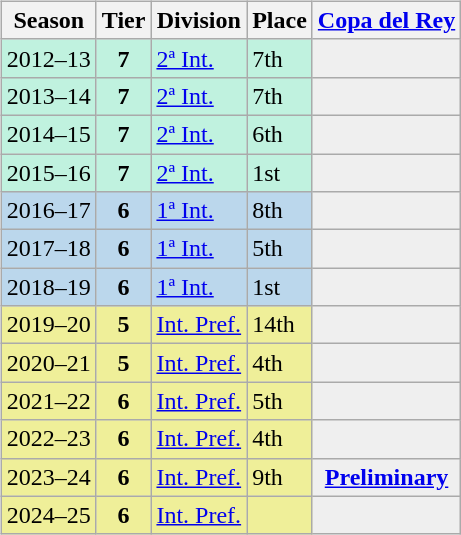<table>
<tr>
<td valign="top" width=0%><br><table class="wikitable">
<tr style="background:#f0f6fa;">
<th>Season</th>
<th>Tier</th>
<th>Division</th>
<th>Place</th>
<th><a href='#'>Copa del Rey</a></th>
</tr>
<tr>
<td style="background:#C0F2DF;">2012–13</td>
<th style="background:#C0F2DF;">7</th>
<td style="background:#C0F2DF;"><a href='#'>2ª Int.</a></td>
<td style="background:#C0F2DF;">7th</td>
<th style="background:#EFEFEF;"></th>
</tr>
<tr>
<td style="background:#C0F2DF;">2013–14</td>
<th style="background:#C0F2DF;">7</th>
<td style="background:#C0F2DF;"><a href='#'>2ª Int.</a></td>
<td style="background:#C0F2DF;">7th</td>
<th style="background:#EFEFEF;"></th>
</tr>
<tr>
<td style="background:#C0F2DF;">2014–15</td>
<th style="background:#C0F2DF;">7</th>
<td style="background:#C0F2DF;"><a href='#'>2ª Int.</a></td>
<td style="background:#C0F2DF;">6th</td>
<th style="background:#EFEFEF;"></th>
</tr>
<tr>
<td style="background:#C0F2DF;">2015–16</td>
<th style="background:#C0F2DF;">7</th>
<td style="background:#C0F2DF;"><a href='#'>2ª Int.</a></td>
<td style="background:#C0F2DF;">1st</td>
<th style="background:#EFEFEF;"></th>
</tr>
<tr>
<td style="background:#BBD7EC;">2016–17</td>
<th style="background:#BBD7EC;">6</th>
<td style="background:#BBD7EC;"><a href='#'>1ª Int.</a></td>
<td style="background:#BBD7EC;">8th</td>
<th style="background:#EFEFEF;"></th>
</tr>
<tr>
<td style="background:#BBD7EC;">2017–18</td>
<th style="background:#BBD7EC;">6</th>
<td style="background:#BBD7EC;"><a href='#'>1ª Int.</a></td>
<td style="background:#BBD7EC;">5th</td>
<th style="background:#EFEFEF;"></th>
</tr>
<tr>
<td style="background:#BBD7EC;">2018–19</td>
<th style="background:#BBD7EC;">6</th>
<td style="background:#BBD7EC;"><a href='#'>1ª Int.</a></td>
<td style="background:#BBD7EC;">1st</td>
<th style="background:#EFEFEF;"></th>
</tr>
<tr>
<td style="background:#EFEF99;">2019–20</td>
<th style="background:#EFEF99;">5</th>
<td style="background:#EFEF99;"><a href='#'>Int. Pref.</a></td>
<td style="background:#EFEF99;">14th</td>
<th style="background:#EFEFEF;"></th>
</tr>
<tr>
<td style="background:#EFEF99;">2020–21</td>
<th style="background:#EFEF99;">5</th>
<td style="background:#EFEF99;"><a href='#'>Int. Pref.</a></td>
<td style="background:#EFEF99;">4th</td>
<th style="background:#EFEFEF;"></th>
</tr>
<tr>
<td style="background:#EFEF99;">2021–22</td>
<th style="background:#EFEF99;">6</th>
<td style="background:#EFEF99;"><a href='#'>Int. Pref.</a></td>
<td style="background:#EFEF99;">5th</td>
<th style="background:#EFEFEF;"></th>
</tr>
<tr>
<td style="background:#EFEF99;">2022–23</td>
<th style="background:#EFEF99;">6</th>
<td style="background:#EFEF99;"><a href='#'>Int. Pref.</a></td>
<td style="background:#EFEF99;">4th</td>
<th style="background:#EFEFEF;"></th>
</tr>
<tr>
<td style="background:#EFEF99;">2023–24</td>
<th style="background:#EFEF99;">6</th>
<td style="background:#EFEF99;"><a href='#'>Int. Pref.</a></td>
<td style="background:#EFEF99;">9th</td>
<th style="background:#EFEFEF;"><a href='#'>Preliminary</a></th>
</tr>
<tr>
<td style="background:#EFEF99;">2024–25</td>
<th style="background:#EFEF99;">6</th>
<td style="background:#EFEF99;"><a href='#'>Int. Pref.</a></td>
<td style="background:#EFEF99;"></td>
<th style="background:#EFEFEF;"></th>
</tr>
</table>
</td>
</tr>
</table>
